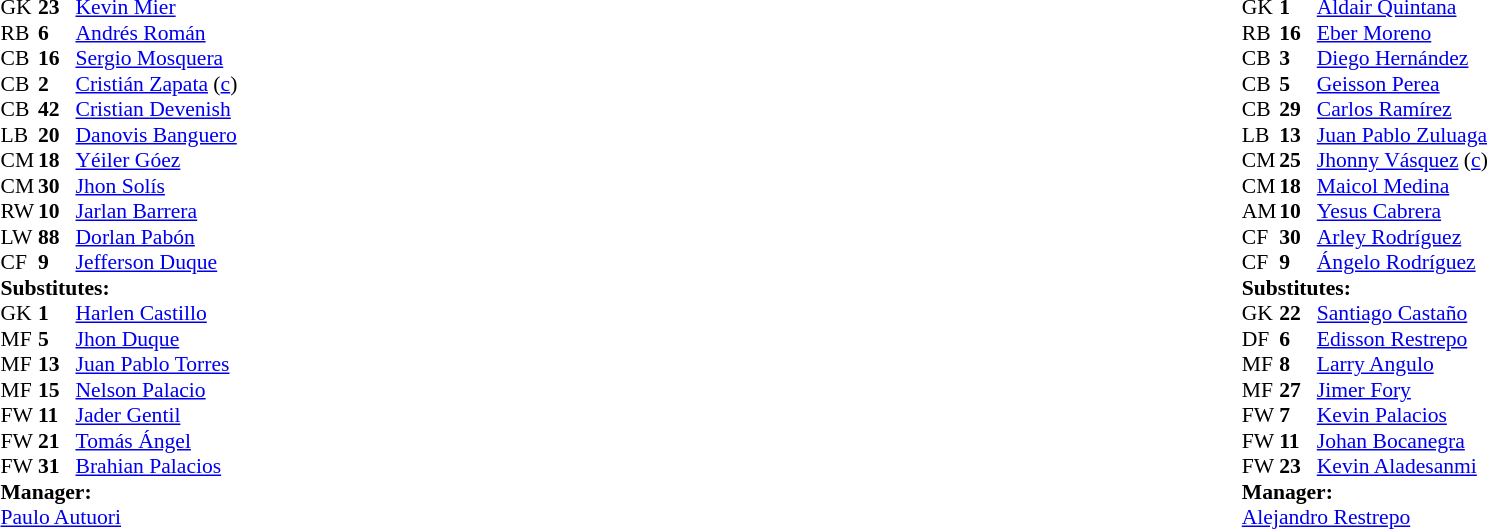<table width="100%">
<tr>
<td style="vertical-align:top; width:40%"><br><table style="font-size: 90%" cellspacing="0" cellpadding="0">
<tr>
<th width=25></th>
<th width=25></th>
</tr>
<tr>
<td>GK</td>
<td><strong>23</strong></td>
<td> <a href='#'>Kevin Mier</a></td>
</tr>
<tr>
<td>RB</td>
<td><strong>6</strong></td>
<td> <a href='#'>Andrés Román</a></td>
<td></td>
</tr>
<tr>
<td>CB</td>
<td><strong>16</strong></td>
<td> <a href='#'>Sergio Mosquera</a></td>
<td></td>
<td></td>
</tr>
<tr>
<td>CB</td>
<td><strong>2</strong></td>
<td> <a href='#'>Cristián Zapata</a> (<a href='#'>c</a>)</td>
</tr>
<tr>
<td>CB</td>
<td><strong>42</strong></td>
<td> <a href='#'>Cristian Devenish</a></td>
<td></td>
</tr>
<tr>
<td>LB</td>
<td><strong>20</strong></td>
<td> <a href='#'>Danovis Banguero</a></td>
</tr>
<tr>
<td>CM</td>
<td><strong>18</strong></td>
<td> <a href='#'>Yéiler Góez</a></td>
<td></td>
</tr>
<tr>
<td>CM</td>
<td><strong>30</strong></td>
<td> <a href='#'>Jhon Solís</a></td>
</tr>
<tr>
<td>RW</td>
<td><strong>10</strong></td>
<td> <a href='#'>Jarlan Barrera</a></td>
<td></td>
</tr>
<tr>
<td>LW</td>
<td><strong>88</strong></td>
<td> <a href='#'>Dorlan Pabón</a></td>
<td></td>
<td></td>
</tr>
<tr>
<td>CF</td>
<td><strong>9</strong></td>
<td> <a href='#'>Jefferson Duque</a></td>
<td></td>
</tr>
<tr>
<td colspan=3><strong>Substitutes:</strong></td>
</tr>
<tr>
<td>GK</td>
<td><strong>1</strong></td>
<td> <a href='#'>Harlen Castillo</a></td>
</tr>
<tr>
<td>MF</td>
<td><strong>5</strong></td>
<td> <a href='#'>Jhon Duque</a></td>
<td></td>
</tr>
<tr>
<td>MF</td>
<td><strong>13</strong></td>
<td> <a href='#'>Juan Pablo Torres</a></td>
</tr>
<tr>
<td>MF</td>
<td><strong>15</strong></td>
<td> <a href='#'>Nelson Palacio</a></td>
<td></td>
</tr>
<tr>
<td>FW</td>
<td><strong>11</strong></td>
<td> <a href='#'>Jader Gentil</a></td>
<td></td>
</tr>
<tr>
<td>FW</td>
<td><strong>21</strong></td>
<td> <a href='#'>Tomás Ángel</a></td>
<td></td>
</tr>
<tr>
<td>FW</td>
<td><strong>31</strong></td>
<td> <a href='#'>Brahian Palacios</a></td>
<td></td>
</tr>
<tr>
<td colspan=3><strong>Manager:</strong></td>
</tr>
<tr>
<td colspan="4"> <a href='#'>Paulo Autuori</a></td>
</tr>
</table>
</td>
<td style="vertical-align:top; width:50%"><br><table cellspacing="0" cellpadding="0" style="font-size:90%; margin:auto">
<tr>
<th width=25></th>
<th width=25></th>
</tr>
<tr>
<td>GK</td>
<td><strong>1</strong></td>
<td> <a href='#'>Aldair Quintana</a></td>
<td></td>
</tr>
<tr>
<td>RB</td>
<td><strong>16</strong></td>
<td> <a href='#'>Eber Moreno</a></td>
<td></td>
</tr>
<tr>
<td>CB</td>
<td><strong>3</strong></td>
<td> <a href='#'>Diego Hernández</a></td>
<td></td>
</tr>
<tr>
<td>CB</td>
<td><strong>5</strong></td>
<td> <a href='#'>Geisson Perea</a></td>
</tr>
<tr>
<td>CB</td>
<td><strong>29</strong></td>
<td> <a href='#'>Carlos Ramírez</a></td>
<td></td>
</tr>
<tr>
<td>LB</td>
<td><strong>13</strong></td>
<td> <a href='#'>Juan Pablo Zuluaga</a></td>
<td></td>
</tr>
<tr>
<td>CM</td>
<td><strong>25</strong></td>
<td> <a href='#'>Jhonny Vásquez</a> (<a href='#'>c</a>)</td>
<td></td>
</tr>
<tr>
<td>CM</td>
<td><strong>18</strong></td>
<td> <a href='#'>Maicol Medina</a></td>
<td></td>
</tr>
<tr>
<td>AM</td>
<td><strong>10</strong></td>
<td> <a href='#'>Yesus Cabrera</a></td>
<td></td>
</tr>
<tr>
<td>CF</td>
<td><strong>30</strong></td>
<td> <a href='#'>Arley Rodríguez</a></td>
<td></td>
</tr>
<tr>
<td>CF</td>
<td><strong>9</strong></td>
<td> <a href='#'>Ángelo Rodríguez</a></td>
<td></td>
</tr>
<tr>
<td colspan=3><strong>Substitutes:</strong></td>
</tr>
<tr>
<td>GK</td>
<td><strong>22</strong></td>
<td> <a href='#'>Santiago Castaño</a></td>
</tr>
<tr>
<td>DF</td>
<td><strong>6</strong></td>
<td> <a href='#'>Edisson Restrepo</a></td>
</tr>
<tr>
<td>MF</td>
<td><strong>8</strong></td>
<td> <a href='#'>Larry Angulo</a></td>
<td></td>
</tr>
<tr>
<td>MF</td>
<td><strong>27</strong></td>
<td> <a href='#'>Jimer Fory</a></td>
<td></td>
</tr>
<tr>
<td>FW</td>
<td><strong>7</strong></td>
<td> <a href='#'>Kevin Palacios</a></td>
</tr>
<tr>
<td>FW</td>
<td><strong>11</strong></td>
<td> <a href='#'>Johan Bocanegra</a></td>
<td></td>
</tr>
<tr>
<td>FW</td>
<td><strong>23</strong></td>
<td> <a href='#'>Kevin Aladesanmi</a></td>
<td></td>
</tr>
<tr>
<td colspan=3><strong>Manager:</strong></td>
</tr>
<tr>
<td colspan="4"> <a href='#'>Alejandro Restrepo</a></td>
</tr>
</table>
</td>
</tr>
</table>
